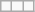<table class="wikitable">
<tr style="text-align: center">
<td></td>
<td></td>
<td></td>
</tr>
</table>
